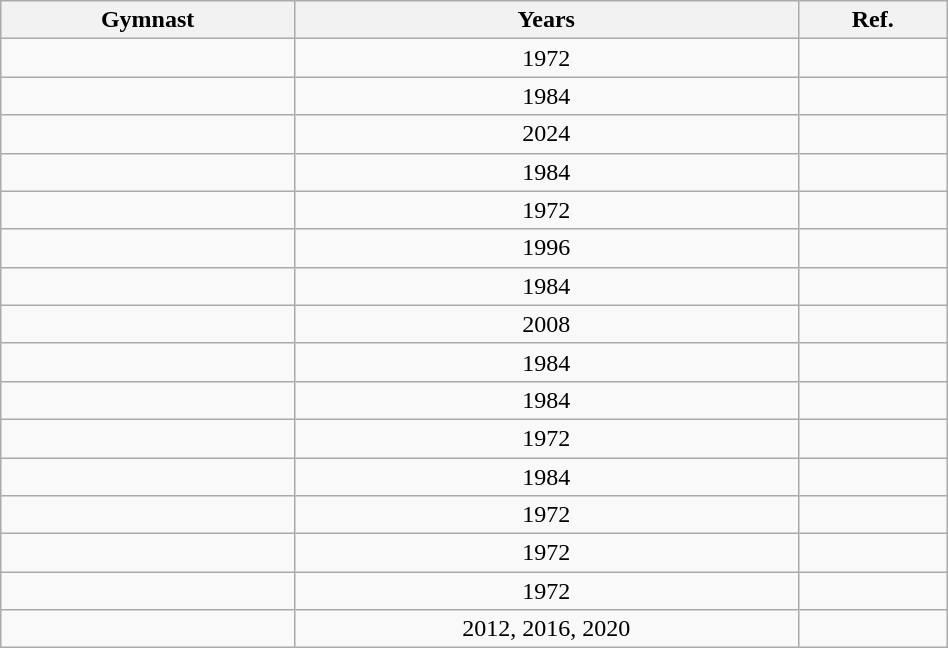<table class="wikitable sortable" width=50% style="text-align:center;">
<tr>
<th>Gymnast</th>
<th>Years</th>
<th class="unsortable">Ref.</th>
</tr>
<tr>
<td></td>
<td>1972</td>
<td></td>
</tr>
<tr>
<td></td>
<td>1984</td>
<td></td>
</tr>
<tr>
<td></td>
<td>2024</td>
<td></td>
</tr>
<tr>
<td></td>
<td>1984</td>
<td></td>
</tr>
<tr>
<td></td>
<td>1972</td>
<td></td>
</tr>
<tr>
<td></td>
<td>1996</td>
<td></td>
</tr>
<tr>
<td></td>
<td>1984</td>
<td></td>
</tr>
<tr>
<td></td>
<td>2008</td>
<td></td>
</tr>
<tr>
<td></td>
<td>1984</td>
<td></td>
</tr>
<tr>
<td></td>
<td>1984</td>
<td></td>
</tr>
<tr>
<td></td>
<td>1972</td>
<td></td>
</tr>
<tr>
<td></td>
<td>1984</td>
<td></td>
</tr>
<tr>
<td></td>
<td>1972</td>
<td></td>
</tr>
<tr>
<td></td>
<td>1972</td>
<td></td>
</tr>
<tr>
<td></td>
<td>1972</td>
<td></td>
</tr>
<tr>
<td></td>
<td>2012, 2016, 2020</td>
<td></td>
</tr>
</table>
